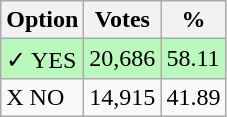<table class="wikitable">
<tr>
<th>Option</th>
<th>Votes</th>
<th>%</th>
</tr>
<tr>
<td style=background:#bbf8be>✓ YES</td>
<td style=background:#bbf8be>20,686</td>
<td style=background:#bbf8be>58.11</td>
</tr>
<tr>
<td>X NO</td>
<td>14,915</td>
<td>41.89</td>
</tr>
</table>
